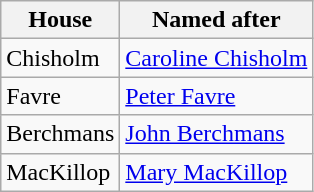<table class=wikitable>
<tr>
<th>House</th>
<th>Named after</th>
</tr>
<tr>
<td> Chisholm</td>
<td><a href='#'>Caroline Chisholm</a></td>
</tr>
<tr>
<td> Favre</td>
<td><a href='#'>Peter Favre</a></td>
</tr>
<tr>
<td> Berchmans</td>
<td><a href='#'>John Berchmans</a></td>
</tr>
<tr>
<td> MacKillop</td>
<td><a href='#'>Mary MacKillop</a></td>
</tr>
</table>
